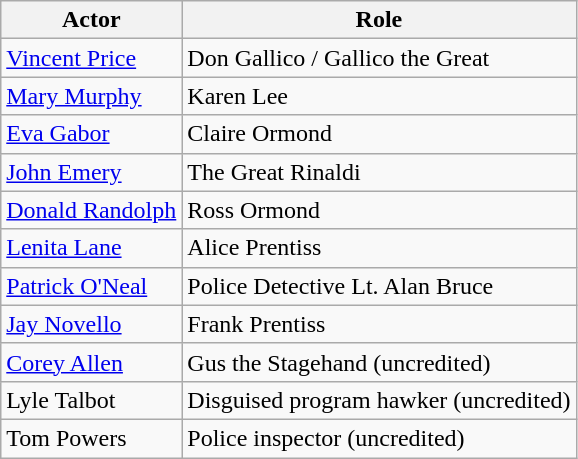<table class="wikitable">
<tr>
<th>Actor</th>
<th>Role</th>
</tr>
<tr>
<td><a href='#'>Vincent Price</a></td>
<td>Don Gallico / Gallico the Great</td>
</tr>
<tr>
<td><a href='#'>Mary Murphy</a></td>
<td>Karen Lee</td>
</tr>
<tr>
<td><a href='#'>Eva Gabor</a></td>
<td>Claire Ormond</td>
</tr>
<tr>
<td><a href='#'>John Emery</a></td>
<td>The Great Rinaldi</td>
</tr>
<tr>
<td><a href='#'>Donald Randolph</a></td>
<td>Ross Ormond</td>
</tr>
<tr>
<td><a href='#'>Lenita Lane</a></td>
<td>Alice Prentiss</td>
</tr>
<tr>
<td><a href='#'>Patrick O'Neal</a></td>
<td>Police Detective Lt. Alan Bruce</td>
</tr>
<tr>
<td><a href='#'>Jay Novello</a></td>
<td>Frank Prentiss</td>
</tr>
<tr>
<td><a href='#'>Corey Allen</a></td>
<td>Gus the Stagehand (uncredited)</td>
</tr>
<tr>
<td>Lyle Talbot</td>
<td>Disguised program hawker (uncredited)</td>
</tr>
<tr>
<td>Tom Powers</td>
<td>Police inspector (uncredited)</td>
</tr>
</table>
